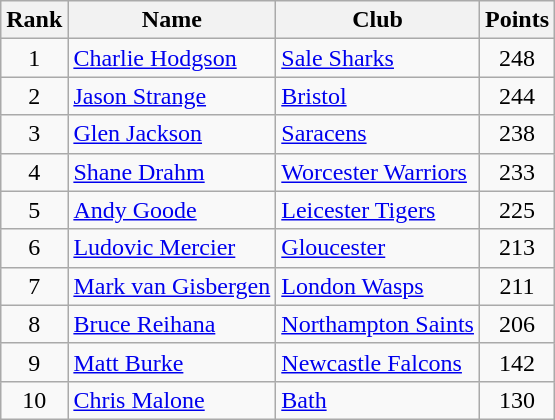<table class="wikitable" style="text-align:center;">
<tr>
<th>Rank</th>
<th>Name</th>
<th>Club</th>
<th>Points</th>
</tr>
<tr>
<td>1</td>
<td align="left"> <a href='#'>Charlie Hodgson</a></td>
<td align="left"><a href='#'>Sale Sharks</a></td>
<td>248</td>
</tr>
<tr>
<td>2</td>
<td align="left"> <a href='#'>Jason Strange</a></td>
<td align="left"><a href='#'>Bristol</a></td>
<td>244</td>
</tr>
<tr>
<td>3</td>
<td align="left"> <a href='#'>Glen Jackson</a></td>
<td align="left"><a href='#'>Saracens</a></td>
<td>238</td>
</tr>
<tr>
<td>4</td>
<td align="left"> <a href='#'>Shane Drahm</a></td>
<td align="left"><a href='#'>Worcester Warriors</a></td>
<td>233</td>
</tr>
<tr>
<td>5</td>
<td align="left"> <a href='#'>Andy Goode</a></td>
<td align="left"><a href='#'>Leicester Tigers</a></td>
<td>225</td>
</tr>
<tr>
<td>6</td>
<td align="left"> <a href='#'>Ludovic Mercier</a></td>
<td align="left"><a href='#'>Gloucester</a></td>
<td>213</td>
</tr>
<tr>
<td>7</td>
<td align="left"> <a href='#'>Mark van Gisbergen</a></td>
<td align="left"><a href='#'>London Wasps</a></td>
<td>211</td>
</tr>
<tr>
<td>8</td>
<td align="left"> <a href='#'>Bruce Reihana</a></td>
<td align="left"><a href='#'>Northampton Saints</a></td>
<td>206</td>
</tr>
<tr>
<td>9</td>
<td align="left"> <a href='#'>Matt Burke</a></td>
<td align="left"><a href='#'>Newcastle Falcons</a></td>
<td>142</td>
</tr>
<tr>
<td>10</td>
<td align="left"> <a href='#'>Chris Malone</a></td>
<td align="left"><a href='#'>Bath</a></td>
<td>130</td>
</tr>
</table>
